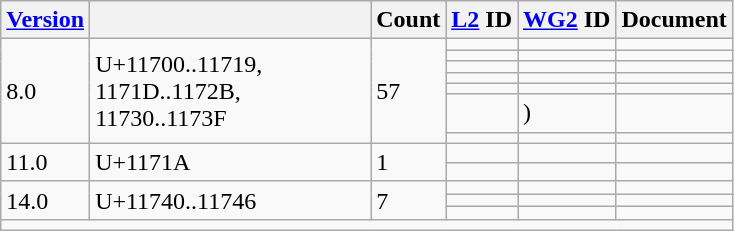<table class="wikitable sticky-header">
<tr>
<th><a href='#'>Version</a></th>
<th></th>
<th>Count</th>
<th><a href='#'>L2</a> ID</th>
<th><a href='#'>WG2</a> ID</th>
<th>Document</th>
</tr>
<tr>
<td rowspan="7">8.0</td>
<td rowspan="7" width="180">U+11700..11719, 1171D..1172B, 11730..1173F</td>
<td rowspan="7">57</td>
<td></td>
<td></td>
<td></td>
</tr>
<tr>
<td></td>
<td></td>
<td></td>
</tr>
<tr>
<td></td>
<td></td>
<td></td>
</tr>
<tr>
<td></td>
<td></td>
<td></td>
</tr>
<tr>
<td></td>
<td></td>
<td></td>
</tr>
<tr>
<td></td>
<td> )</td>
<td></td>
</tr>
<tr>
<td></td>
<td></td>
<td></td>
</tr>
<tr>
<td rowspan="2">11.0</td>
<td rowspan="2">U+1171A</td>
<td rowspan="2">1</td>
<td></td>
<td></td>
<td></td>
</tr>
<tr>
<td></td>
<td></td>
<td></td>
</tr>
<tr>
<td rowspan="3">14.0</td>
<td rowspan="3">U+11740..11746</td>
<td rowspan="3">7</td>
<td></td>
<td></td>
<td></td>
</tr>
<tr>
<td></td>
<td></td>
<td></td>
</tr>
<tr>
<td></td>
<td></td>
<td></td>
</tr>
<tr class="sortbottom">
<td colspan="6"></td>
</tr>
</table>
